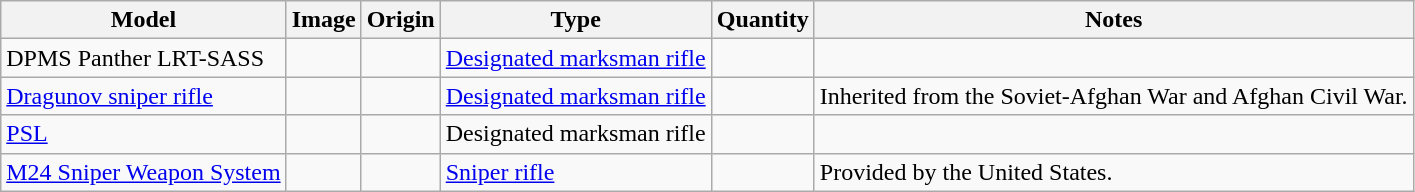<table class="wikitable">
<tr>
<th>Model</th>
<th>Image</th>
<th>Origin</th>
<th>Type</th>
<th>Quantity</th>
<th>Notes</th>
</tr>
<tr>
<td>DPMS Panther LRT-SASS</td>
<td></td>
<td></td>
<td><a href='#'>Designated marksman rifle</a></td>
<td></td>
<td></td>
</tr>
<tr>
<td><a href='#'>Dragunov sniper rifle</a></td>
<td></td>
<td></td>
<td><a href='#'>Designated marksman rifle</a></td>
<td></td>
<td>Inherited from the Soviet-Afghan War and Afghan Civil War.</td>
</tr>
<tr>
<td><a href='#'>PSL</a></td>
<td></td>
<td></td>
<td>Designated marksman rifle</td>
<td></td>
<td></td>
</tr>
<tr>
<td><a href='#'>M24 Sniper Weapon System</a></td>
<td></td>
<td></td>
<td><a href='#'>Sniper rifle</a></td>
<td></td>
<td>Provided by the United States.</td>
</tr>
</table>
